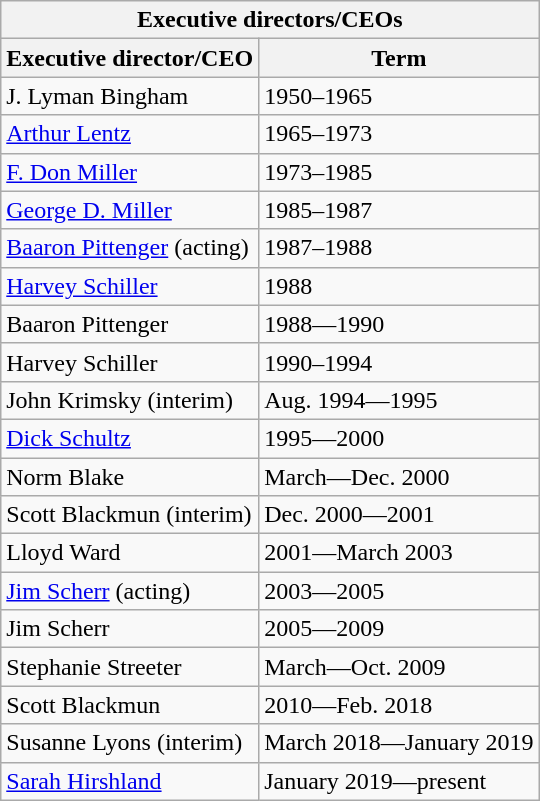<table class="wikitable collapsible collapsed">
<tr>
<th colspan="3">Executive directors/CEOs</th>
</tr>
<tr>
<th>Executive director/CEO</th>
<th>Term</th>
</tr>
<tr>
<td>J. Lyman Bingham</td>
<td>1950–1965</td>
</tr>
<tr>
<td><a href='#'>Arthur Lentz</a></td>
<td>1965–1973</td>
</tr>
<tr>
<td><a href='#'>F. Don Miller</a></td>
<td>1973–1985</td>
</tr>
<tr>
<td><a href='#'>George D. Miller</a></td>
<td>1985–1987</td>
</tr>
<tr>
<td><a href='#'>Baaron Pittenger</a> (acting)</td>
<td>1987–1988</td>
</tr>
<tr>
<td><a href='#'>Harvey Schiller</a></td>
<td>1988</td>
</tr>
<tr>
<td>Baaron Pittenger</td>
<td>1988—1990</td>
</tr>
<tr>
<td>Harvey Schiller</td>
<td>1990–1994</td>
</tr>
<tr>
<td>John Krimsky (interim)</td>
<td>Aug. 1994—1995</td>
</tr>
<tr>
<td><a href='#'>Dick Schultz</a></td>
<td>1995—2000</td>
</tr>
<tr>
<td>Norm Blake</td>
<td>March—Dec. 2000</td>
</tr>
<tr>
<td>Scott Blackmun (interim)</td>
<td>Dec. 2000—2001</td>
</tr>
<tr>
<td>Lloyd Ward</td>
<td>2001—March 2003</td>
</tr>
<tr>
<td><a href='#'>Jim Scherr</a> (acting)</td>
<td>2003—2005</td>
</tr>
<tr>
<td>Jim Scherr</td>
<td>2005—2009</td>
</tr>
<tr>
<td>Stephanie Streeter</td>
<td>March—Oct. 2009</td>
</tr>
<tr>
<td>Scott Blackmun</td>
<td>2010—Feb. 2018</td>
</tr>
<tr>
<td>Susanne Lyons (interim)</td>
<td>March 2018—January 2019</td>
</tr>
<tr>
<td><a href='#'>Sarah Hirshland</a></td>
<td>January 2019—present</td>
</tr>
</table>
